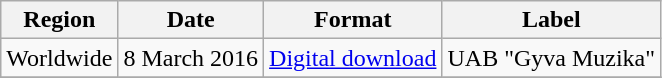<table class="wikitable">
<tr>
<th>Region</th>
<th>Date</th>
<th>Format</th>
<th>Label</th>
</tr>
<tr>
<td>Worldwide</td>
<td>8 March 2016</td>
<td><a href='#'>Digital download</a></td>
<td>UAB "Gyva Muzika"</td>
</tr>
<tr>
</tr>
</table>
